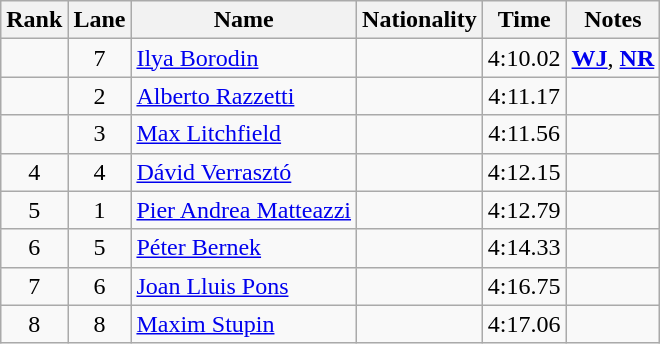<table class="wikitable sortable" style="text-align:center">
<tr>
<th>Rank</th>
<th>Lane</th>
<th>Name</th>
<th>Nationality</th>
<th>Time</th>
<th>Notes</th>
</tr>
<tr>
<td></td>
<td>7</td>
<td align=left><a href='#'>Ilya Borodin</a></td>
<td align=left></td>
<td>4:10.02</td>
<td><strong><a href='#'>WJ</a></strong>, <strong><a href='#'>NR</a></strong></td>
</tr>
<tr>
<td></td>
<td>2</td>
<td align=left><a href='#'>Alberto Razzetti</a></td>
<td align=left></td>
<td>4:11.17</td>
<td></td>
</tr>
<tr>
<td></td>
<td>3</td>
<td align=left><a href='#'>Max Litchfield</a></td>
<td align=left></td>
<td>4:11.56</td>
<td></td>
</tr>
<tr>
<td>4</td>
<td>4</td>
<td align=left><a href='#'>Dávid Verrasztó</a></td>
<td align=left></td>
<td>4:12.15</td>
<td></td>
</tr>
<tr>
<td>5</td>
<td>1</td>
<td align=left><a href='#'>Pier Andrea Matteazzi</a></td>
<td align=left></td>
<td>4:12.79</td>
<td></td>
</tr>
<tr>
<td>6</td>
<td>5</td>
<td align=left><a href='#'>Péter Bernek</a></td>
<td align=left></td>
<td>4:14.33</td>
<td></td>
</tr>
<tr>
<td>7</td>
<td>6</td>
<td align=left><a href='#'>Joan Lluis Pons</a></td>
<td align=left></td>
<td>4:16.75</td>
<td></td>
</tr>
<tr>
<td>8</td>
<td>8</td>
<td align=left><a href='#'>Maxim Stupin</a></td>
<td align=left></td>
<td>4:17.06</td>
<td></td>
</tr>
</table>
